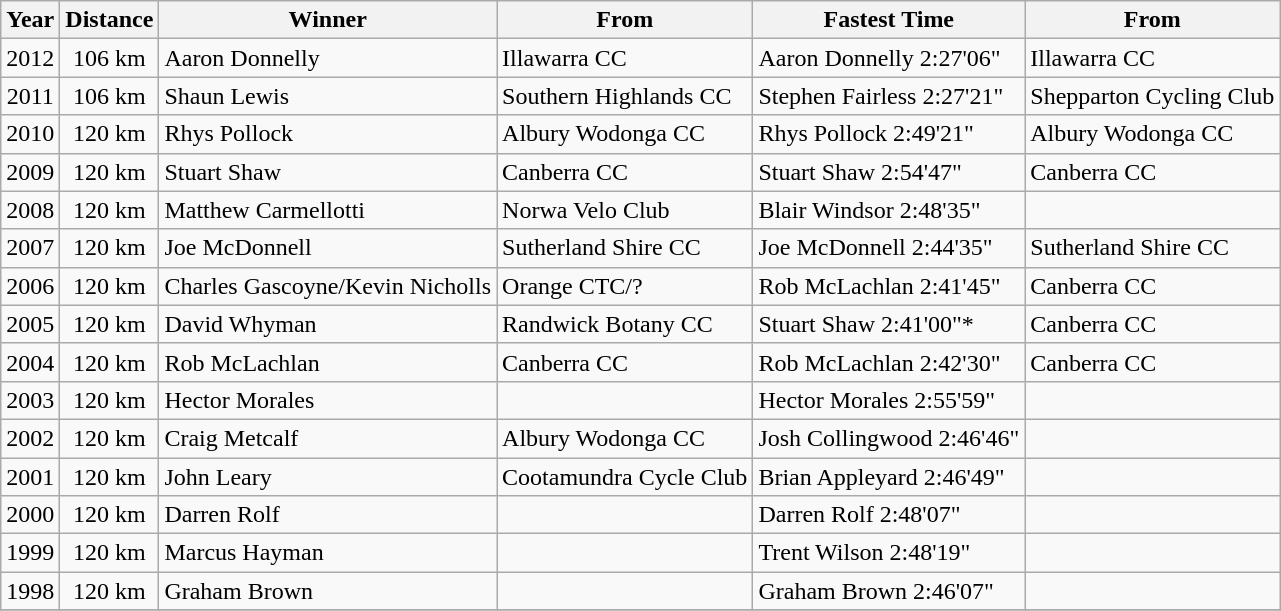<table class="wikitable">
<tr>
<th>Year</th>
<th>Distance</th>
<th>Winner</th>
<th>From</th>
<th>Fastest Time</th>
<th>From</th>
</tr>
<tr align="center">
<td>2012</td>
<td>106 km</td>
<td align="left">Aaron Donnelly</td>
<td align="left">Illawarra CC</td>
<td align="left">Aaron Donnelly 2:27'06"</td>
<td align="left">Illawarra CC</td>
</tr>
<tr align="center">
<td>2011</td>
<td>106 km</td>
<td align="left">Shaun Lewis</td>
<td align="left">Southern Highlands CC</td>
<td align="left">Stephen Fairless 2:27'21"</td>
<td align="left">Shepparton Cycling Club</td>
</tr>
<tr align="center">
<td>2010</td>
<td>120 km</td>
<td align="left">Rhys Pollock</td>
<td align="left">Albury Wodonga CC</td>
<td align="left">Rhys Pollock 2:49'21"</td>
<td align="left">Albury Wodonga CC</td>
</tr>
<tr align="center">
<td>2009</td>
<td>120 km</td>
<td align="left">Stuart Shaw</td>
<td align="left">Canberra CC</td>
<td align="left">Stuart Shaw 2:54'47"</td>
<td align="left">Canberra CC</td>
</tr>
<tr align="center">
<td>2008</td>
<td>120 km</td>
<td align="left">Matthew Carmellotti</td>
<td align="left">Norwa Velo Club</td>
<td align="left">Blair Windsor 2:48'35"</td>
<td align="left"></td>
</tr>
<tr align="center">
<td>2007</td>
<td>120 km</td>
<td align="left">Joe McDonnell</td>
<td align="left">Sutherland Shire CC</td>
<td align="left">Joe McDonnell 2:44'35"</td>
<td align="left">Sutherland Shire CC</td>
</tr>
<tr align="center">
<td>2006</td>
<td>120 km</td>
<td align="left">Charles Gascoyne/Kevin Nicholls</td>
<td align="left">Orange CTC/?</td>
<td align="left">Rob McLachlan 2:41'45"</td>
<td align="left">Canberra CC</td>
</tr>
<tr align="center">
<td>2005</td>
<td>120 km</td>
<td align="left">David Whyman</td>
<td align="left">Randwick Botany CC</td>
<td align="left">Stuart Shaw 2:41'00"*</td>
<td align="left">Canberra CC</td>
</tr>
<tr align="center">
<td>2004</td>
<td>120 km</td>
<td align="left">Rob McLachlan</td>
<td align="left">Canberra CC</td>
<td align="left">Rob McLachlan 2:42'30"</td>
<td align="left">Canberra CC</td>
</tr>
<tr align="center">
<td>2003</td>
<td>120 km</td>
<td align="left">Hector Morales</td>
<td align="left"></td>
<td align="left">Hector Morales 2:55'59"</td>
<td align="left"></td>
</tr>
<tr align="center">
<td>2002</td>
<td>120 km</td>
<td align="left">Craig Metcalf</td>
<td align="left">Albury Wodonga CC</td>
<td align="left">Josh Collingwood 2:46'46"</td>
<td align="left"></td>
</tr>
<tr align="center">
<td>2001</td>
<td>120 km</td>
<td align="left">John Leary</td>
<td align="left">Cootamundra Cycle Club</td>
<td align="left">Brian Appleyard 2:46'49"</td>
<td align="left"></td>
</tr>
<tr align="center">
<td>2000</td>
<td>120 km</td>
<td align="left">Darren Rolf</td>
<td align="left"></td>
<td align="left">Darren Rolf 2:48'07"</td>
<td align="left"></td>
</tr>
<tr align="center">
<td>1999</td>
<td>120 km</td>
<td align="left">Marcus Hayman</td>
<td align="left"></td>
<td align="left">Trent Wilson 2:48'19"</td>
<td align="left"></td>
</tr>
<tr align="center">
<td>1998</td>
<td>120 km</td>
<td align="left">Graham Brown</td>
<td align="left"></td>
<td align="left">Graham Brown 2:46'07"</td>
<td align="left"></td>
</tr>
<tr align="center">
</tr>
</table>
